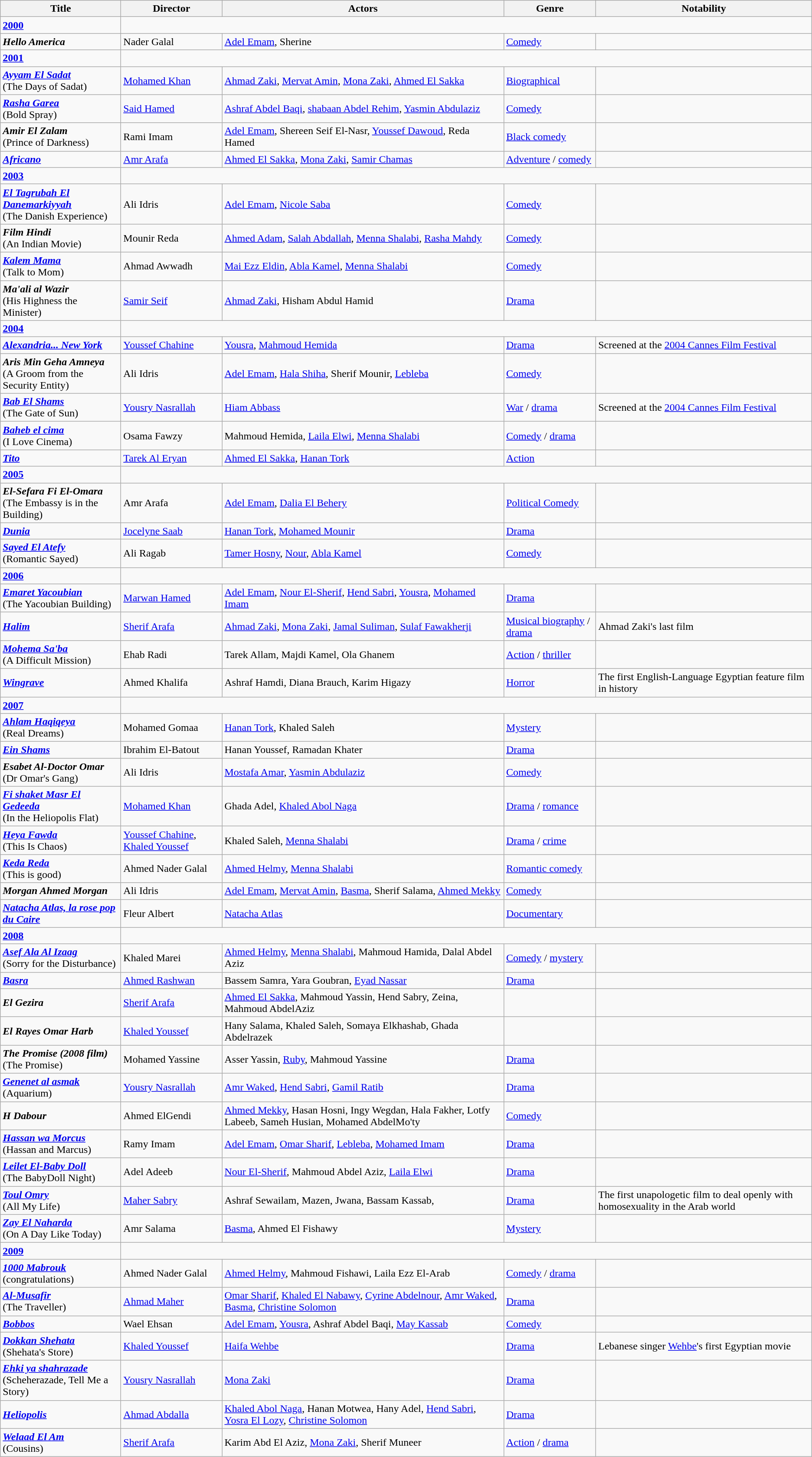<table class="wikitable">
<tr>
<th>Title</th>
<th>Director</th>
<th>Actors</th>
<th>Genre</th>
<th>Notability</th>
</tr>
<tr>
<td><strong><a href='#'>2000</a></strong></td>
</tr>
<tr>
<td><strong><em>Hello America</em></strong></td>
<td>Nader Galal</td>
<td><a href='#'>Adel Emam</a>, Sherine</td>
<td><a href='#'>Comedy</a></td>
<td></td>
</tr>
<tr>
<td><strong><a href='#'>2001</a></strong></td>
</tr>
<tr>
<td><strong><em><a href='#'>Ayyam El Sadat</a></em></strong><br>(The Days of Sadat)</td>
<td><a href='#'>Mohamed Khan</a></td>
<td><a href='#'>Ahmad Zaki</a>, <a href='#'>Mervat Amin</a>, <a href='#'>Mona Zaki</a>, <a href='#'>Ahmed El Sakka</a></td>
<td><a href='#'>Biographical</a></td>
<td></td>
</tr>
<tr>
<td><strong><em><a href='#'>Rasha Garea</a></em></strong><br>(Bold Spray)</td>
<td><a href='#'>Said Hamed</a></td>
<td><a href='#'>Ashraf Abdel Baqi</a>, <a href='#'>shabaan Abdel Rehim</a>, <a href='#'>Yasmin Abdulaziz </a></td>
<td><a href='#'>Comedy</a></td>
<td></td>
</tr>
<tr>
<td><strong><em>Amir El Zalam</em></strong><br>(Prince of Darkness)</td>
<td>Rami Imam</td>
<td><a href='#'>Adel Emam</a>, Shereen Seif El-Nasr, <a href='#'>Youssef Dawoud</a>, Reda Hamed</td>
<td><a href='#'>Black comedy</a></td>
<td></td>
</tr>
<tr>
<td><strong><em><a href='#'>Africano</a></em></strong></td>
<td><a href='#'>Amr Arafa</a></td>
<td><a href='#'>Ahmed El Sakka</a>, <a href='#'>Mona Zaki</a>, <a href='#'>Samir Chamas</a></td>
<td><a href='#'>Adventure</a> / <a href='#'>comedy</a></td>
<td></td>
</tr>
<tr>
<td><strong><a href='#'>2003</a></strong></td>
</tr>
<tr>
<td><strong><em><a href='#'>El Tagrubah El Danemarkiyyah</a></em></strong><br>(The Danish Experience)</td>
<td>Ali Idris</td>
<td><a href='#'>Adel Emam</a>, <a href='#'>Nicole Saba</a></td>
<td><a href='#'>Comedy</a></td>
<td></td>
</tr>
<tr>
<td><strong><em>Film Hindi</em></strong><br>(An Indian Movie)</td>
<td>Mounir Reda</td>
<td><a href='#'>Ahmed Adam</a>, <a href='#'>Salah Abdallah</a>, <a href='#'>Menna Shalabi</a>, <a href='#'>Rasha Mahdy</a></td>
<td><a href='#'>Comedy</a></td>
<td></td>
</tr>
<tr>
<td><strong><em><a href='#'>Kalem Mama</a> </em></strong><br>(Talk to Mom)</td>
<td>Ahmad Awwadh</td>
<td><a href='#'>Mai Ezz Eldin</a>, <a href='#'>Abla Kamel</a>, <a href='#'>Menna Shalabi</a></td>
<td><a href='#'>Comedy</a></td>
<td></td>
</tr>
<tr>
<td><strong><em>Ma'ali al Wazir</em></strong><br>(His Highness the Minister)</td>
<td><a href='#'>Samir Seif</a></td>
<td><a href='#'>Ahmad Zaki</a>, Hisham Abdul Hamid</td>
<td><a href='#'>Drama</a></td>
<td></td>
</tr>
<tr>
<td><strong><a href='#'>2004</a></strong></td>
</tr>
<tr>
<td><strong><em><a href='#'>Alexandria... New York</a></em></strong></td>
<td><a href='#'>Youssef Chahine</a></td>
<td><a href='#'>Yousra</a>, <a href='#'>Mahmoud Hemida</a></td>
<td><a href='#'>Drama</a></td>
<td>Screened at the <a href='#'>2004 Cannes Film Festival</a></td>
</tr>
<tr>
<td><strong><em>Aris Min Geha Amneya</em></strong><br>(A Groom from the Security Entity)</td>
<td>Ali Idris</td>
<td><a href='#'>Adel Emam</a>, <a href='#'>Hala Shiha</a>, Sherif Mounir, <a href='#'>Lebleba</a></td>
<td><a href='#'>Comedy</a></td>
<td></td>
</tr>
<tr>
<td><strong><em><a href='#'>Bab El Shams</a></em></strong><br>(The Gate of Sun)</td>
<td><a href='#'>Yousry Nasrallah</a></td>
<td><a href='#'>Hiam Abbass</a></td>
<td><a href='#'>War</a> / <a href='#'>drama</a></td>
<td>Screened at the <a href='#'>2004 Cannes Film Festival</a></td>
</tr>
<tr>
<td><strong><em><a href='#'>Baheb el cima</a> </em></strong><br>(I Love Cinema)</td>
<td>Osama Fawzy</td>
<td>Mahmoud Hemida, <a href='#'>Laila Elwi</a>, <a href='#'>Menna Shalabi</a></td>
<td><a href='#'>Comedy</a> / <a href='#'>drama</a></td>
<td></td>
</tr>
<tr>
<td><strong><em><a href='#'>Tito</a></em></strong></td>
<td><a href='#'>Tarek Al Eryan</a></td>
<td><a href='#'>Ahmed El Sakka</a>, <a href='#'>Hanan Tork</a></td>
<td><a href='#'>Action</a></td>
<td></td>
</tr>
<tr>
<td><strong><a href='#'>2005</a></strong></td>
</tr>
<tr>
<td><strong><em>El-Sefara Fi El-Omara</em></strong><br>(The Embassy is in the Building)</td>
<td>Amr Arafa</td>
<td><a href='#'>Adel Emam</a>, <a href='#'>Dalia El Behery</a></td>
<td><a href='#'>Political Comedy</a></td>
<td></td>
</tr>
<tr>
<td><strong><em><a href='#'>Dunia</a></em></strong></td>
<td><a href='#'>Jocelyne Saab</a></td>
<td><a href='#'>Hanan Tork</a>, <a href='#'>Mohamed Mounir</a></td>
<td><a href='#'>Drama</a></td>
<td></td>
</tr>
<tr>
<td><strong><em><a href='#'>Sayed El Atefy</a></em></strong><br>(Romantic Sayed)</td>
<td>Ali Ragab</td>
<td><a href='#'>Tamer Hosny</a>, <a href='#'>Nour</a>, <a href='#'>Abla Kamel</a></td>
<td><a href='#'>Comedy</a></td>
<td></td>
</tr>
<tr>
<td><strong><a href='#'>2006</a></strong></td>
</tr>
<tr>
<td><strong><em><a href='#'>Emaret Yacoubian</a></em></strong><br>(The Yacoubian Building)</td>
<td><a href='#'>Marwan Hamed</a></td>
<td><a href='#'>Adel Emam</a>, <a href='#'>Nour El-Sherif</a>, <a href='#'>Hend Sabri</a>, <a href='#'>Yousra</a>, <a href='#'>Mohamed Imam</a></td>
<td><a href='#'>Drama</a></td>
<td></td>
</tr>
<tr>
<td><strong><em><a href='#'>Halim</a></em></strong></td>
<td><a href='#'>Sherif Arafa</a></td>
<td><a href='#'>Ahmad Zaki</a>, <a href='#'>Mona Zaki</a>, <a href='#'>Jamal Suliman</a>, <a href='#'>Sulaf Fawakherji</a></td>
<td><a href='#'>Musical biography</a> / <a href='#'>drama</a></td>
<td>Ahmad Zaki's last film</td>
</tr>
<tr>
<td><strong><em><a href='#'>Mohema Sa'ba</a></em></strong><br>(A Difficult Mission)</td>
<td>Ehab Radi</td>
<td>Tarek Allam, Majdi Kamel, Ola Ghanem</td>
<td><a href='#'>Action</a> / <a href='#'>thriller</a></td>
<td></td>
</tr>
<tr>
<td><strong><em><a href='#'>Wingrave</a></em></strong></td>
<td>Ahmed Khalifa</td>
<td>Ashraf Hamdi, Diana Brauch, Karim Higazy</td>
<td><a href='#'>Horror</a></td>
<td>The first English-Language Egyptian feature film in history</td>
</tr>
<tr>
<td><strong><a href='#'>2007</a></strong></td>
</tr>
<tr>
<td><strong><em><a href='#'>Ahlam Haqiqeya</a></em></strong><br>(Real Dreams)</td>
<td>Mohamed Gomaa</td>
<td><a href='#'>Hanan Tork</a>, Khaled Saleh</td>
<td><a href='#'>Mystery</a></td>
<td></td>
</tr>
<tr>
<td><strong><em><a href='#'>Ein Shams</a></em></strong></td>
<td>Ibrahim El-Batout</td>
<td>Hanan Youssef, Ramadan Khater</td>
<td><a href='#'>Drama</a></td>
<td></td>
</tr>
<tr>
<td><strong><em>Esabet Al-Doctor Omar</em></strong><br>(Dr Omar's Gang)</td>
<td>Ali Idris</td>
<td><a href='#'>Mostafa Amar</a>, <a href='#'>Yasmin Abdulaziz</a></td>
<td><a href='#'>Comedy</a></td>
<td></td>
</tr>
<tr>
<td><strong><em><a href='#'>Fi shaket Masr El Gedeeda</a></em></strong><br>(In the Heliopolis Flat)</td>
<td><a href='#'>Mohamed Khan</a></td>
<td>Ghada Adel, <a href='#'>Khaled Abol Naga</a></td>
<td><a href='#'>Drama</a> / <a href='#'>romance</a></td>
<td></td>
</tr>
<tr>
<td><strong><em><a href='#'>Heya Fawda</a></em></strong><br>(This Is Chaos)</td>
<td><a href='#'>Youssef Chahine</a>,  <a href='#'>Khaled Youssef</a></td>
<td>Khaled Saleh, <a href='#'>Menna Shalabi</a></td>
<td><a href='#'>Drama</a> / <a href='#'>crime</a></td>
<td></td>
</tr>
<tr>
<td><strong><em><a href='#'>Keda Reda</a></em></strong><br>(This is good)</td>
<td>Ahmed Nader Galal</td>
<td><a href='#'>Ahmed Helmy</a>, <a href='#'>Menna Shalabi</a></td>
<td><a href='#'>Romantic comedy</a></td>
<td></td>
</tr>
<tr>
<td><strong><em>Morgan Ahmed Morgan</em></strong></td>
<td>Ali Idris</td>
<td><a href='#'>Adel Emam</a>, <a href='#'>Mervat Amin</a>, <a href='#'>Basma</a>, Sherif Salama, <a href='#'>Ahmed Mekky</a></td>
<td><a href='#'>Comedy</a></td>
<td></td>
</tr>
<tr>
<td><strong><em><a href='#'>Natacha Atlas, la rose pop du Caire</a></em></strong></td>
<td>Fleur Albert</td>
<td><a href='#'>Natacha Atlas</a></td>
<td><a href='#'>Documentary</a></td>
<td></td>
</tr>
<tr>
<td><strong><a href='#'>2008</a></strong></td>
</tr>
<tr>
<td><strong><em><a href='#'>Asef Ala Al Izaag</a></em></strong><br>(Sorry for the Disturbance)</td>
<td>Khaled Marei</td>
<td><a href='#'>Ahmed Helmy</a>, <a href='#'>Menna Shalabi</a>, Mahmoud Hamida, Dalal Abdel Aziz</td>
<td><a href='#'>Comedy</a> / <a href='#'>mystery</a></td>
<td></td>
</tr>
<tr>
<td><strong><em><a href='#'>Basra</a></em></strong></td>
<td><a href='#'>Ahmed Rashwan</a></td>
<td>Bassem Samra, Yara Goubran, <a href='#'>Eyad Nassar</a></td>
<td><a href='#'>Drama</a></td>
<td></td>
</tr>
<tr>
<td><strong><em>El Gezira</em></strong></td>
<td><a href='#'>Sherif Arafa</a></td>
<td><a href='#'>Ahmed El Sakka</a>, Mahmoud Yassin, Hend Sabry, Zeina, Mahmoud AbdelAziz</td>
<td></td>
<td></td>
</tr>
<tr>
<td><strong><em>El Rayes Omar Harb</em></strong></td>
<td><a href='#'>Khaled Youssef</a></td>
<td>Hany Salama, Khaled Saleh, Somaya Elkhashab, Ghada Abdelrazek</td>
<td></td>
<td></td>
</tr>
<tr>
<td><strong><em>The Promise (2008 film)</em></strong><br>(The Promise)</td>
<td>Mohamed Yassine</td>
<td>Asser Yassin, <a href='#'>Ruby</a>,  Mahmoud Yassine</td>
<td><a href='#'>Drama</a></td>
<td></td>
</tr>
<tr>
<td><strong><em><a href='#'>Genenet al asmak</a></em></strong><br>(Aquarium)</td>
<td><a href='#'>Yousry Nasrallah</a></td>
<td><a href='#'>Amr Waked</a>, <a href='#'>Hend Sabri</a>, <a href='#'>Gamil Ratib</a></td>
<td><a href='#'>Drama</a></td>
<td></td>
</tr>
<tr>
<td><strong><em>H Dabour</em></strong></td>
<td>Ahmed ElGendi</td>
<td><a href='#'>Ahmed Mekky</a>, Hasan Hosni, Ingy Wegdan, Hala Fakher, Lotfy Labeeb, Sameh Husian, Mohamed AbdelMo'ty</td>
<td><a href='#'>Comedy</a></td>
<td></td>
</tr>
<tr>
<td><strong><em><a href='#'>Hassan wa Morcus</a></em></strong><br>(Hassan and Marcus)</td>
<td>Ramy Imam</td>
<td><a href='#'>Adel Emam</a>, <a href='#'>Omar Sharif</a>, <a href='#'>Lebleba</a>, <a href='#'>Mohamed Imam</a></td>
<td><a href='#'>Drama</a></td>
<td></td>
</tr>
<tr>
<td><strong><em><a href='#'>Leilet El-Baby Doll</a></em></strong><br>(The BabyDoll Night)</td>
<td>Adel Adeeb</td>
<td><a href='#'>Nour El-Sherif</a>, Mahmoud Abdel Aziz, <a href='#'>Laila Elwi</a></td>
<td><a href='#'>Drama</a></td>
<td></td>
</tr>
<tr>
<td><strong><em><a href='#'>Toul Omry</a></em></strong><br>(All My Life)</td>
<td><a href='#'>Maher Sabry</a></td>
<td>Ashraf Sewailam, Mazen, Jwana, Bassam Kassab,</td>
<td><a href='#'>Drama</a></td>
<td>The first unapologetic film to deal openly with homosexuality in the Arab world</td>
</tr>
<tr>
<td><strong><em><a href='#'>Zay El Naharda</a></em></strong><br>(On A Day Like Today)</td>
<td>Amr Salama</td>
<td><a href='#'>Basma</a>, Ahmed El Fishawy</td>
<td><a href='#'>Mystery</a></td>
<td></td>
</tr>
<tr>
<td><strong><a href='#'>2009</a></strong></td>
</tr>
<tr>
<td><strong><em><a href='#'>1000 Mabrouk</a></em></strong><br>(congratulations)</td>
<td>Ahmed Nader Galal</td>
<td><a href='#'>Ahmed Helmy</a>, Mahmoud Fishawi,  Laila Ezz El-Arab</td>
<td><a href='#'>Comedy</a> / <a href='#'>drama</a></td>
<td></td>
</tr>
<tr>
<td><strong><em><a href='#'>Al-Musafir</a></em></strong><br>(The Traveller)</td>
<td><a href='#'>Ahmad Maher</a></td>
<td><a href='#'>Omar Sharif</a>,  <a href='#'>Khaled El Nabawy</a>, <a href='#'>Cyrine Abdelnour</a>, <a href='#'>Amr Waked</a>, <a href='#'>Basma</a>, <a href='#'>Christine Solomon</a></td>
<td><a href='#'>Drama</a></td>
<td></td>
</tr>
<tr>
<td><strong><em><a href='#'>Bobbos</a></em></strong></td>
<td>Wael Ehsan</td>
<td><a href='#'>Adel Emam</a>, <a href='#'>Yousra</a>,  Ashraf Abdel Baqi, <a href='#'>May Kassab</a></td>
<td><a href='#'>Comedy</a></td>
<td></td>
</tr>
<tr>
<td><strong><em><a href='#'>Dokkan Shehata</a></em></strong><br>(Shehata's Store)</td>
<td><a href='#'>Khaled Youssef</a></td>
<td><a href='#'>Haifa Wehbe</a></td>
<td><a href='#'>Drama</a></td>
<td>Lebanese singer <a href='#'>Wehbe</a>'s first Egyptian movie</td>
</tr>
<tr>
<td><strong><em><a href='#'>Ehki ya shahrazade</a></em></strong><br>(Scheherazade, Tell Me a Story)</td>
<td><a href='#'>Yousry Nasrallah</a></td>
<td><a href='#'>Mona Zaki</a></td>
<td><a href='#'>Drama</a></td>
<td></td>
</tr>
<tr>
<td><strong><em><a href='#'>Heliopolis</a></em></strong></td>
<td><a href='#'>Ahmad Abdalla</a></td>
<td><a href='#'>Khaled Abol Naga</a>, Hanan Motwea, Hany Adel, <a href='#'>Hend Sabri</a>, <a href='#'>Yosra El Lozy</a>, <a href='#'>Christine Solomon</a></td>
<td><a href='#'>Drama</a></td>
<td></td>
</tr>
<tr>
<td><strong><em><a href='#'>Welaad El Am</a></em></strong><br>(Cousins)</td>
<td><a href='#'>Sherif Arafa</a></td>
<td>Karim Abd El Aziz, <a href='#'>Mona Zaki</a>, Sherif Muneer</td>
<td><a href='#'>Action</a> / <a href='#'>drama</a></td>
<td></td>
</tr>
</table>
